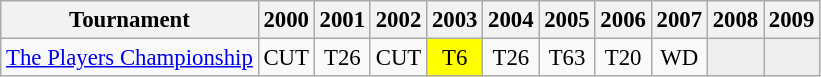<table class="wikitable" style="font-size:95%;text-align:center;">
<tr>
<th>Tournament</th>
<th>2000</th>
<th>2001</th>
<th>2002</th>
<th>2003</th>
<th>2004</th>
<th>2005</th>
<th>2006</th>
<th>2007</th>
<th>2008</th>
<th>2009</th>
</tr>
<tr>
<td align=left><a href='#'>The Players Championship</a></td>
<td>CUT</td>
<td>T26</td>
<td>CUT</td>
<td style="background:yellow;">T6</td>
<td>T26</td>
<td>T63</td>
<td>T20</td>
<td>WD</td>
<td style="background:#eeeeee;"></td>
<td style="background:#eeeeee;"></td>
</tr>
</table>
